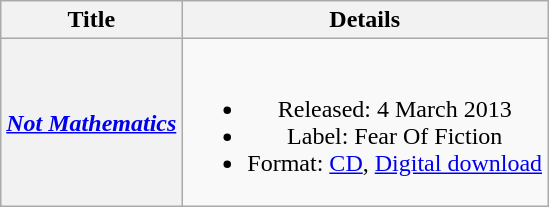<table class="wikitable plainrowheaders" style="text-align:center;">
<tr>
<th scope="col">Title</th>
<th scope="col">Details</th>
</tr>
<tr>
<th scope="row"><strong><em><a href='#'>Not Mathematics</a></em></strong></th>
<td><br><ul><li>Released: 4 March 2013</li><li>Label: Fear Of Fiction</li><li>Format: <a href='#'>CD</a>, <a href='#'>Digital download</a></li></ul></td>
</tr>
</table>
